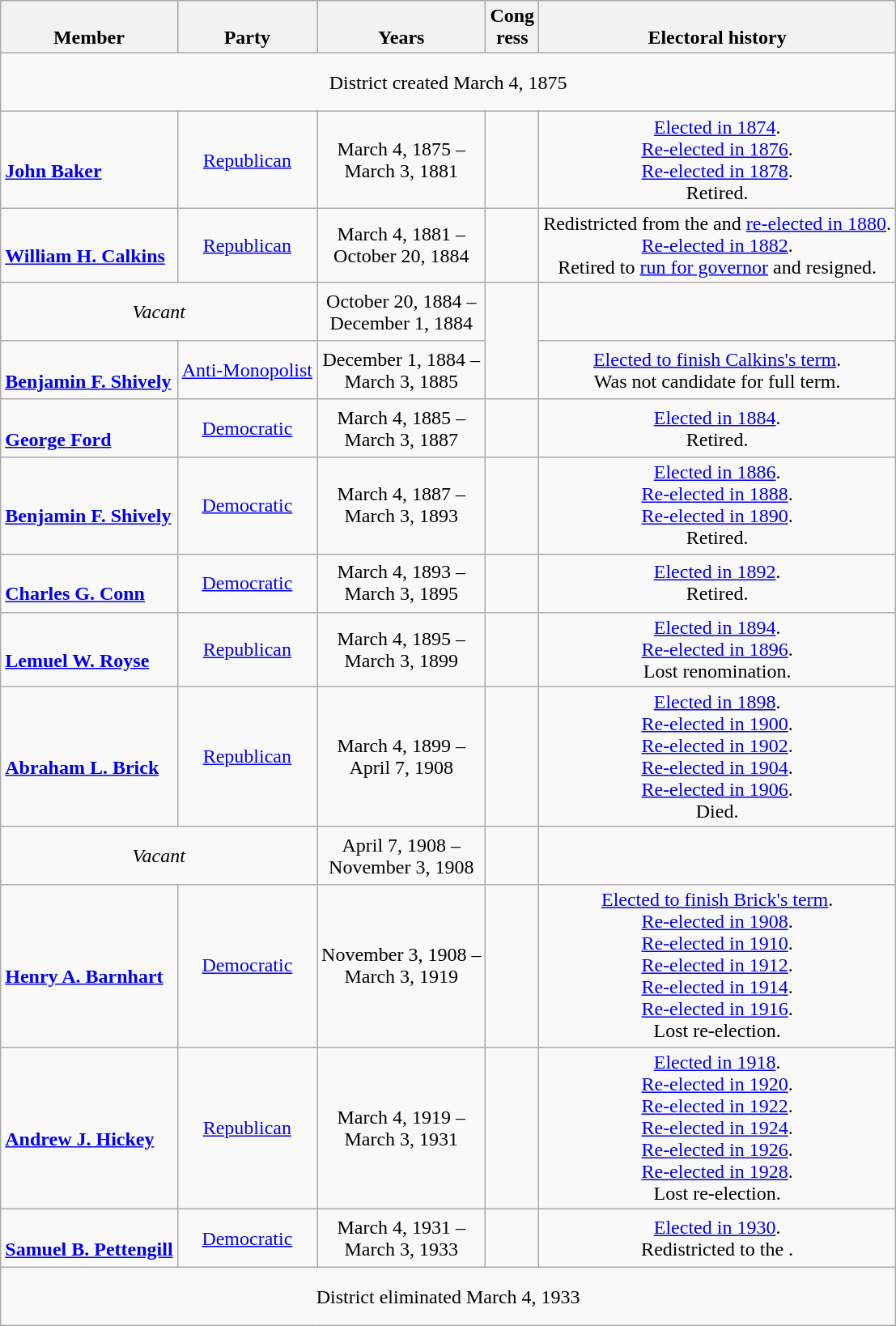<table class=wikitable style="text-align:center">
<tr valign=bottom>
<th>Member</th>
<th>Party</th>
<th>Years</th>
<th>Cong<br>ress</th>
<th>Electoral history</th>
</tr>
<tr style="height:3em">
<td colspan=5>District created March 4, 1875</td>
</tr>
<tr style="height:3em">
<td align=left><br><strong><a href='#'>John Baker</a></strong><br></td>
<td><a href='#'>Republican</a></td>
<td nowrap>March 4, 1875 –<br>March 3, 1881</td>
<td></td>
<td><a href='#'>Elected in 1874</a>.<br><a href='#'>Re-elected in 1876</a>.<br><a href='#'>Re-elected in 1878</a>.<br>Retired.</td>
</tr>
<tr style="height:3em">
<td align=left><br><strong><a href='#'>William H. Calkins</a></strong><br></td>
<td><a href='#'>Republican</a></td>
<td nowrap>March 4, 1881 –<br>October 20, 1884</td>
<td></td>
<td>Redistricted from the  and <a href='#'>re-elected in 1880</a>.<br><a href='#'>Re-elected in 1882</a>.<br>Retired to <a href='#'>run for governor</a> and resigned.</td>
</tr>
<tr style="height:3em">
<td colspan=2><em>Vacant</em></td>
<td nowrap>October 20, 1884 –<br>December 1, 1884</td>
<td rowspan=2></td>
<td></td>
</tr>
<tr style="height:3em">
<td align=left><br><strong><a href='#'>Benjamin F. Shively</a></strong><br></td>
<td><a href='#'>Anti-Monopolist</a></td>
<td nowrap>December 1, 1884 –<br>March 3, 1885</td>
<td><a href='#'>Elected to finish Calkins's term</a>.<br>Was not candidate for full term.</td>
</tr>
<tr style="height:3em">
<td align=left><br><strong><a href='#'>George Ford</a></strong><br></td>
<td><a href='#'>Democratic</a></td>
<td nowrap>March 4, 1885 –<br>March 3, 1887</td>
<td></td>
<td><a href='#'>Elected in 1884</a>.<br>Retired.</td>
</tr>
<tr style="height:3em">
<td align=left><br><strong><a href='#'>Benjamin F. Shively</a></strong><br></td>
<td><a href='#'>Democratic</a></td>
<td nowrap>March 4, 1887 –<br>March 3, 1893</td>
<td></td>
<td><a href='#'>Elected in 1886</a>.<br><a href='#'>Re-elected in 1888</a>.<br><a href='#'>Re-elected in 1890</a>.<br>Retired.</td>
</tr>
<tr style="height:3em">
<td align=left><br><strong><a href='#'>Charles G. Conn</a></strong><br></td>
<td><a href='#'>Democratic</a></td>
<td nowrap>March 4, 1893 –<br>March 3, 1895</td>
<td></td>
<td><a href='#'>Elected in 1892</a>.<br>Retired.</td>
</tr>
<tr style="height:3em">
<td align=left><br><strong><a href='#'>Lemuel W. Royse</a></strong><br></td>
<td><a href='#'>Republican</a></td>
<td nowrap>March 4, 1895 –<br>March 3, 1899</td>
<td></td>
<td><a href='#'>Elected in 1894</a>.<br><a href='#'>Re-elected in 1896</a>.<br>Lost renomination.</td>
</tr>
<tr style="height:3em">
<td align=left><br><strong><a href='#'>Abraham L. Brick</a></strong><br></td>
<td><a href='#'>Republican</a></td>
<td nowrap>March 4, 1899 –<br>April 7, 1908</td>
<td></td>
<td><a href='#'>Elected in 1898</a>.<br><a href='#'>Re-elected in 1900</a>.<br><a href='#'>Re-elected in 1902</a>.<br><a href='#'>Re-elected in 1904</a>.<br><a href='#'>Re-elected in 1906</a>.<br>Died.</td>
</tr>
<tr style="height:3em">
<td colspan=2><em>Vacant</em></td>
<td nowrap>April 7, 1908 –<br>November 3, 1908</td>
<td></td>
<td></td>
</tr>
<tr style="height:3em">
<td align=left><br><strong><a href='#'>Henry A. Barnhart</a></strong><br></td>
<td><a href='#'>Democratic</a></td>
<td nowrap>November 3, 1908 –<br>March 3, 1919</td>
<td></td>
<td><a href='#'>Elected to finish Brick's term</a>.<br><a href='#'>Re-elected in 1908</a>.<br><a href='#'>Re-elected in 1910</a>.<br><a href='#'>Re-elected in 1912</a>.<br><a href='#'>Re-elected in 1914</a>.<br><a href='#'>Re-elected in 1916</a>.<br>Lost re-election.</td>
</tr>
<tr style="height:3em">
<td align=left><br><strong><a href='#'>Andrew J. Hickey</a></strong><br></td>
<td><a href='#'>Republican</a></td>
<td nowrap>March 4, 1919 –<br>March 3, 1931</td>
<td></td>
<td><a href='#'>Elected in 1918</a>.<br><a href='#'>Re-elected in 1920</a>.<br><a href='#'>Re-elected in 1922</a>.<br><a href='#'>Re-elected in 1924</a>.<br><a href='#'>Re-elected in 1926</a>.<br><a href='#'>Re-elected in 1928</a>.<br>Lost re-election.</td>
</tr>
<tr style="height:3em">
<td align=left><br><strong><a href='#'>Samuel B. Pettengill</a></strong><br></td>
<td><a href='#'>Democratic</a></td>
<td nowrap>March 4, 1931 –<br>March 3, 1933</td>
<td></td>
<td><a href='#'>Elected in 1930</a>.<br>Redistricted to the .</td>
</tr>
<tr style="height:3em">
<td colspan=5>District eliminated March 4, 1933</td>
</tr>
</table>
